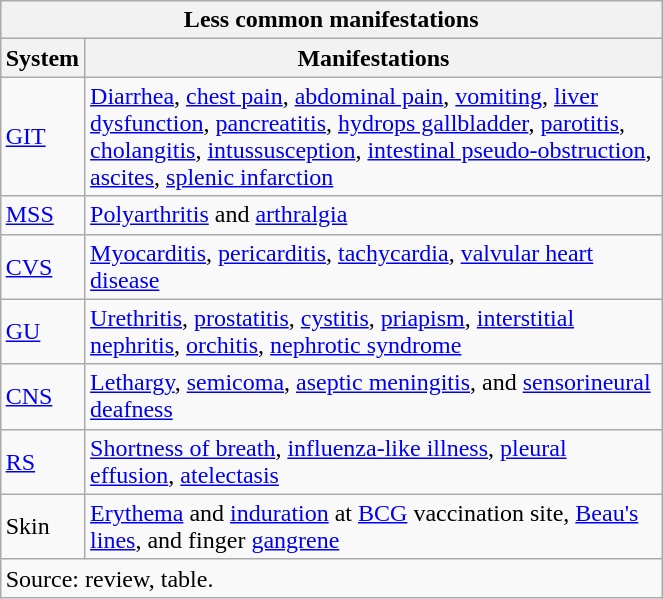<table class="wikitable"  style="width:35%; float:right; margin-left:15px">
<tr>
<th colspan=2>Less common manifestations</th>
</tr>
<tr>
<th>System</th>
<th>Manifestations</th>
</tr>
<tr>
<td><a href='#'>GIT</a></td>
<td><a href='#'>Diarrhea</a>, <a href='#'>chest pain</a>, <a href='#'>abdominal pain</a>, <a href='#'>vomiting</a>, <a href='#'>liver dysfunction</a>, <a href='#'>pancreatitis</a>, <a href='#'>hydrops gallbladder</a>, <a href='#'>parotitis</a>, <a href='#'>cholangitis</a>, <a href='#'>intussusception</a>, <a href='#'>intestinal pseudo-obstruction</a>, <a href='#'>ascites</a>, <a href='#'>splenic infarction</a></td>
</tr>
<tr>
<td><a href='#'>MSS</a></td>
<td><a href='#'>Polyarthritis</a> and <a href='#'>arthralgia</a></td>
</tr>
<tr>
<td><a href='#'>CVS</a></td>
<td><a href='#'>Myocarditis</a>, <a href='#'>pericarditis</a>, <a href='#'>tachycardia</a>, <a href='#'>valvular heart disease</a></td>
</tr>
<tr>
<td><a href='#'>GU</a></td>
<td><a href='#'>Urethritis</a>, <a href='#'>prostatitis</a>, <a href='#'>cystitis</a>, <a href='#'>priapism</a>, <a href='#'>interstitial nephritis</a>, <a href='#'>orchitis</a>, <a href='#'>nephrotic syndrome</a></td>
</tr>
<tr>
<td><a href='#'>CNS</a></td>
<td><a href='#'>Lethargy</a>, <a href='#'>semicoma</a>, <a href='#'>aseptic meningitis</a>, and <a href='#'>sensorineural deafness</a></td>
</tr>
<tr>
<td><a href='#'>RS</a></td>
<td><a href='#'>Shortness of breath</a>, <a href='#'>influenza-like illness</a>, <a href='#'>pleural effusion</a>, <a href='#'>atelectasis</a></td>
</tr>
<tr>
<td>Skin</td>
<td><a href='#'>Erythema</a> and <a href='#'>induration</a> at <a href='#'>BCG</a> vaccination site, <a href='#'>Beau's lines</a>, and finger <a href='#'>gangrene</a></td>
</tr>
<tr>
<td colspan=2>Source: review, table.</td>
</tr>
</table>
